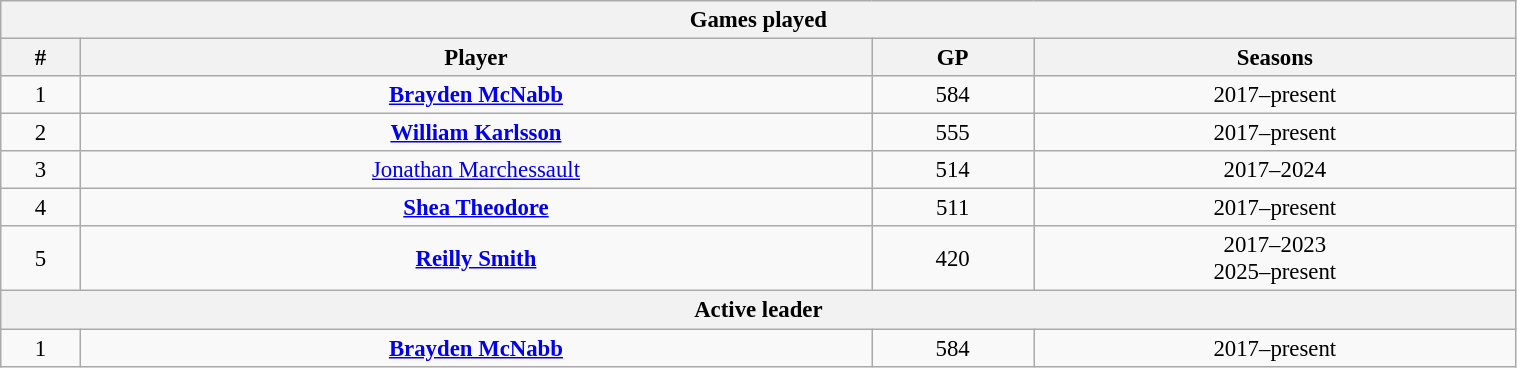<table class="wikitable" style="text-align: center; font-size: 95%" width="80%">
<tr>
<th colspan="4">Games played</th>
</tr>
<tr>
<th>#</th>
<th>Player</th>
<th>GP</th>
<th>Seasons</th>
</tr>
<tr>
<td>1</td>
<td><strong><a href='#'>Brayden McNabb</a></strong></td>
<td>584</td>
<td>2017–present</td>
</tr>
<tr>
<td>2</td>
<td><strong><a href='#'>William Karlsson</a></strong></td>
<td>555</td>
<td>2017–present</td>
</tr>
<tr>
<td>3</td>
<td><a href='#'>Jonathan Marchessault</a></td>
<td>514</td>
<td>2017–2024</td>
</tr>
<tr>
<td>4</td>
<td><strong><a href='#'>Shea Theodore</a></strong></td>
<td>511</td>
<td>2017–present</td>
</tr>
<tr>
<td>5</td>
<td><strong><a href='#'>Reilly Smith</a></strong></td>
<td>420</td>
<td>2017–2023<br>2025–present</td>
</tr>
<tr>
<th colspan="4">Active leader</th>
</tr>
<tr>
<td>1</td>
<td><strong><a href='#'>Brayden McNabb</a></strong></td>
<td>584</td>
<td>2017–present</td>
</tr>
</table>
